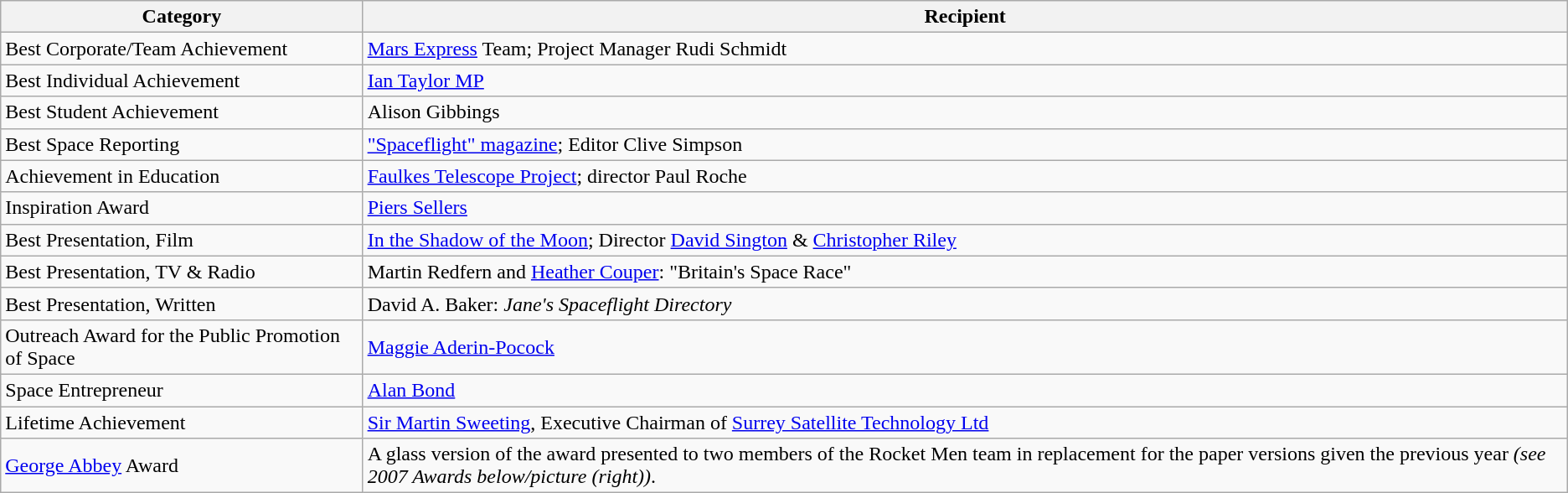<table class="wikitable">
<tr>
<th>Category</th>
<th>Recipient</th>
</tr>
<tr>
<td>Best Corporate/Team Achievement</td>
<td><a href='#'>Mars Express</a> Team; Project Manager Rudi Schmidt</td>
</tr>
<tr>
<td>Best Individual Achievement</td>
<td><a href='#'>Ian Taylor MP</a></td>
</tr>
<tr>
<td>Best Student Achievement</td>
<td>Alison Gibbings</td>
</tr>
<tr>
<td>Best Space Reporting</td>
<td><a href='#'>"Spaceflight" magazine</a>; Editor Clive Simpson</td>
</tr>
<tr>
<td>Achievement in Education</td>
<td><a href='#'>Faulkes Telescope Project</a>; director Paul Roche</td>
</tr>
<tr>
<td>Inspiration Award</td>
<td><a href='#'>Piers Sellers</a></td>
</tr>
<tr>
<td>Best Presentation, Film</td>
<td><a href='#'>In the Shadow of the Moon</a>; Director <a href='#'>David Sington</a> & <a href='#'>Christopher Riley</a></td>
</tr>
<tr>
<td>Best Presentation, TV & Radio</td>
<td>Martin Redfern and <a href='#'>Heather Couper</a>: "Britain's Space Race"</td>
</tr>
<tr>
<td>Best Presentation, Written</td>
<td>David A. Baker: <em>Jane's Spaceflight Directory</em></td>
</tr>
<tr>
<td>Outreach Award for the Public Promotion of Space</td>
<td><a href='#'>Maggie Aderin-Pocock</a></td>
</tr>
<tr>
<td>Space Entrepreneur</td>
<td><a href='#'>Alan Bond</a></td>
</tr>
<tr>
<td>Lifetime Achievement</td>
<td><a href='#'>Sir Martin Sweeting</a>, Executive Chairman of <a href='#'>Surrey Satellite Technology Ltd</a></td>
</tr>
<tr>
<td><a href='#'>George Abbey</a> Award</td>
<td>A glass version of the award presented to two members of the Rocket Men team in replacement for the paper versions given the previous year <em>(see 2007 Awards below/picture (right))</em>.</td>
</tr>
</table>
